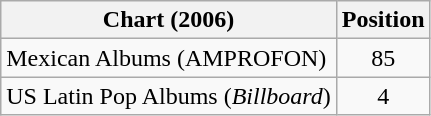<table class="wikitable sortable">
<tr>
<th>Chart (2006)</th>
<th>Position</th>
</tr>
<tr>
<td>Mexican Albums (AMPROFON)</td>
<td style="text-align:center;">85</td>
</tr>
<tr>
<td>US Latin Pop Albums (<em>Billboard</em>)</td>
<td style="text-align:center;">4</td>
</tr>
</table>
